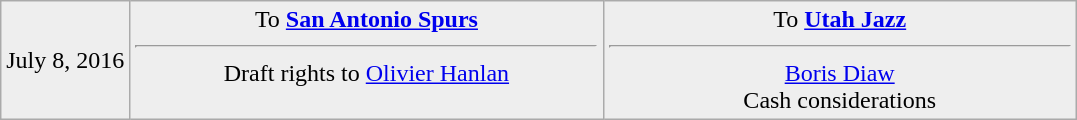<table class="wikitable sortable sortable" style="text-align: center">
<tr style="background:#eee;">
<td style="width:12%">July 8, 2016<br></td>
<td style="width:44%; vertical-align:top;">To <strong><a href='#'>San Antonio Spurs</a></strong><hr>Draft rights to <a href='#'>Olivier Hanlan</a></td>
<td style="width:44%; vertical-align:top;">To <strong><a href='#'>Utah Jazz</a></strong><hr><a href='#'>Boris Diaw</a><br>Cash considerations</td>
</tr>
</table>
